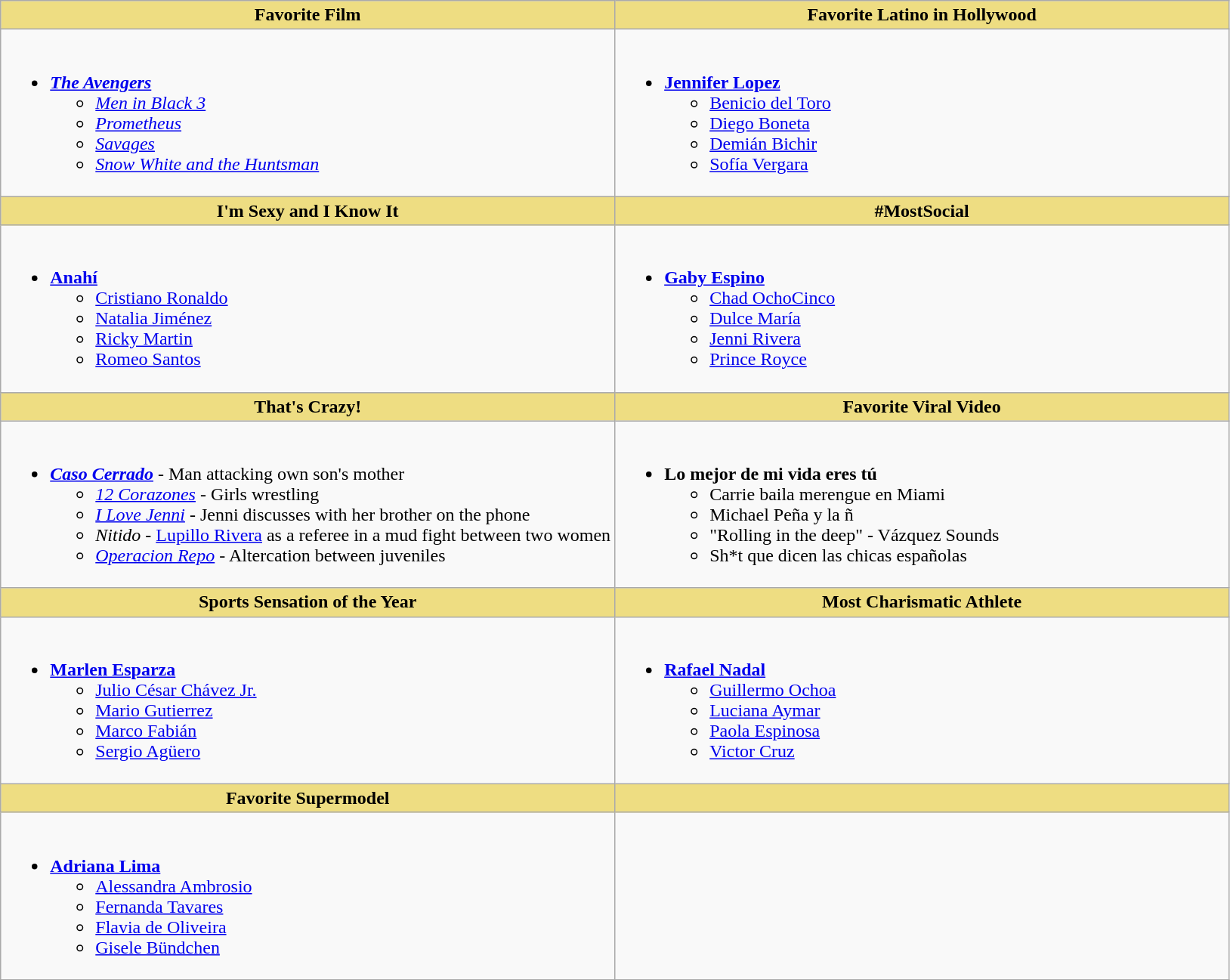<table class=wikitable>
<tr>
<th style="background:#EEDD82; width:50%">Favorite Film</th>
<th style="background:#EEDD82; width:50%">Favorite Latino in Hollywood</th>
</tr>
<tr>
<td valign="top"><br><ul><li><strong><em><a href='#'>The Avengers</a></em></strong><ul><li><em><a href='#'>Men in Black 3</a></em></li><li><em><a href='#'>Prometheus</a></em></li><li><em><a href='#'>Savages</a></em></li><li><em><a href='#'>Snow White and the Huntsman</a></em></li></ul></li></ul></td>
<td valign="top"><br><ul><li><strong><a href='#'>Jennifer Lopez</a></strong><ul><li><a href='#'>Benicio del Toro</a></li><li><a href='#'>Diego Boneta</a></li><li><a href='#'>Demián Bichir</a></li><li><a href='#'>Sofía Vergara</a></li></ul></li></ul></td>
</tr>
<tr>
<th style="background:#EEDD82; width:50%">I'm Sexy and I Know It</th>
<th style="background:#EEDD82; width:50%">#MostSocial</th>
</tr>
<tr>
<td valign="top"><br><ul><li><strong><a href='#'>Anahí</a></strong><ul><li><a href='#'>Cristiano Ronaldo</a></li><li><a href='#'>Natalia Jiménez</a></li><li><a href='#'>Ricky Martin</a></li><li><a href='#'>Romeo Santos</a></li></ul></li></ul></td>
<td valign="top"><br><ul><li><strong><a href='#'>Gaby Espino</a></strong><ul><li><a href='#'>Chad OchoCinco</a></li><li><a href='#'>Dulce María</a></li><li><a href='#'>Jenni Rivera</a></li><li><a href='#'>Prince Royce</a></li></ul></li></ul></td>
</tr>
<tr>
<th style="background:#EEDD82; width:50%">That's Crazy!</th>
<th style="background:#EEDD82; width:50%">Favorite Viral Video</th>
</tr>
<tr>
<td valign="top"><br><ul><li><strong><em><a href='#'>Caso Cerrado</a></em></strong> - Man attacking own son's mother<ul><li><em><a href='#'>12 Corazones</a></em> - Girls wrestling</li><li><em><a href='#'>I Love Jenni</a></em> - Jenni discusses with her brother on the phone</li><li><em>Nitido</em> - <a href='#'>Lupillo Rivera</a> as a referee in a mud fight between two women</li><li><em><a href='#'>Operacion Repo</a></em> - Altercation between juveniles</li></ul></li></ul></td>
<td valign="top"><br><ul><li><strong>Lo mejor de mi vida eres tú</strong><ul><li>Carrie baila merengue en Miami</li><li>Michael Peña y la ñ</li><li>"Rolling in the deep" - Vázquez Sounds</li><li>Sh*t que dicen las chicas españolas</li></ul></li></ul></td>
</tr>
<tr>
<th style="background:#EEDD82; width:50%">Sports Sensation of the Year</th>
<th style="background:#EEDD82; width:50%">Most Charismatic Athlete</th>
</tr>
<tr>
<td valign="top"><br><ul><li><strong><a href='#'>Marlen Esparza</a></strong><ul><li><a href='#'>Julio César Chávez Jr.</a></li><li><a href='#'>Mario Gutierrez</a></li><li><a href='#'>Marco Fabián</a></li><li><a href='#'>Sergio Agüero</a></li></ul></li></ul></td>
<td valign="top"><br><ul><li><strong><a href='#'>Rafael Nadal</a></strong><ul><li><a href='#'>Guillermo Ochoa</a></li><li><a href='#'>Luciana Aymar</a></li><li><a href='#'>Paola Espinosa</a></li><li><a href='#'>Victor Cruz</a></li></ul></li></ul></td>
</tr>
<tr>
<th style="background:#EEDD82; width:50%">Favorite Supermodel</th>
<th style="background:#EEDD82; width:50%"></th>
</tr>
<tr>
<td valign="top"><br><ul><li><strong><a href='#'>Adriana Lima</a></strong><ul><li><a href='#'>Alessandra Ambrosio</a></li><li><a href='#'>Fernanda Tavares</a></li><li><a href='#'>Flavia de Oliveira</a></li><li><a href='#'>Gisele Bündchen</a></li></ul></li></ul></td>
</tr>
<tr>
</tr>
</table>
